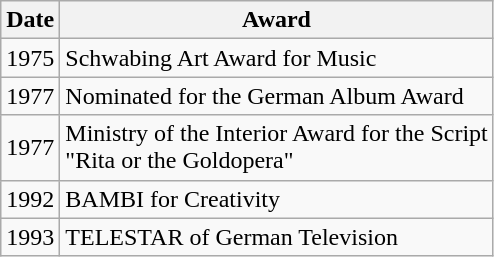<table class="wikitable">
<tr>
<th>Date</th>
<th>Award</th>
</tr>
<tr>
<td>1975</td>
<td>Schwabing Art Award for Music</td>
</tr>
<tr>
<td>1977</td>
<td>Nominated for the German Album Award</td>
</tr>
<tr>
<td>1977</td>
<td>Ministry of the Interior Award for the Script<br>"Rita or the Goldopera"</td>
</tr>
<tr>
<td>1992</td>
<td>BAMBI for Creativity</td>
</tr>
<tr>
<td>1993</td>
<td>TELESTAR of German Television</td>
</tr>
</table>
